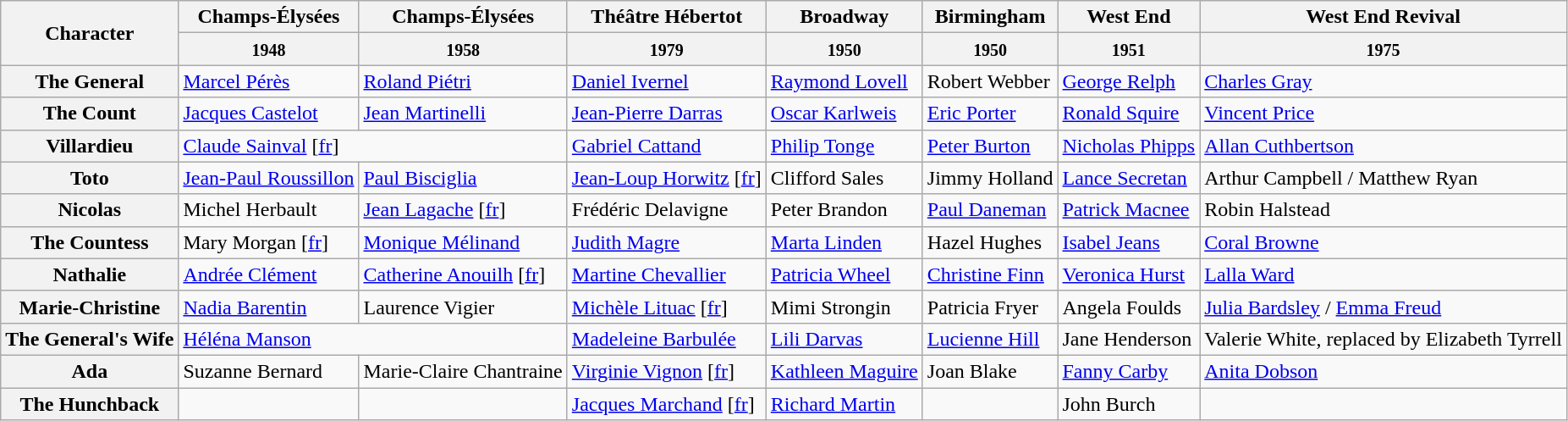<table class="wikitable">
<tr>
<th rowspan="2">Character</th>
<th>Champs-Élysées</th>
<th>Champs-Élysées</th>
<th>Théâtre Hébertot</th>
<th>Broadway</th>
<th>Birmingham</th>
<th>West End</th>
<th>West End Revival</th>
</tr>
<tr>
<th><small>1948</small></th>
<th><small>1958</small></th>
<th><small>1979</small></th>
<th><small>1950</small></th>
<th><small>1950</small></th>
<th><small>1951</small></th>
<th><small>1975</small></th>
</tr>
<tr>
<th>The General</th>
<td><a href='#'>Marcel Pérès</a></td>
<td><a href='#'>Roland Piétri</a></td>
<td><a href='#'>Daniel Ivernel</a></td>
<td><a href='#'>Raymond Lovell</a></td>
<td>Robert Webber</td>
<td><a href='#'>George Relph</a></td>
<td><a href='#'>Charles Gray</a></td>
</tr>
<tr>
<th>The Count</th>
<td><a href='#'>Jacques Castelot</a></td>
<td><a href='#'>Jean Martinelli</a></td>
<td><a href='#'>Jean-Pierre Darras</a></td>
<td><a href='#'>Oscar Karlweis</a></td>
<td><a href='#'>Eric Porter</a></td>
<td><a href='#'>Ronald Squire</a></td>
<td><a href='#'>Vincent Price</a></td>
</tr>
<tr>
<th>Villardieu</th>
<td colspan="2"><a href='#'>Claude Sainval</a> [<a href='#'>fr</a>]</td>
<td><a href='#'>Gabriel Cattand</a></td>
<td><a href='#'>Philip Tonge</a></td>
<td><a href='#'>Peter Burton</a></td>
<td><a href='#'>Nicholas Phipps</a></td>
<td><a href='#'>Allan Cuthbertson</a></td>
</tr>
<tr>
<th>Toto</th>
<td><a href='#'>Jean-Paul Roussillon</a></td>
<td><a href='#'>Paul Bisciglia</a></td>
<td><a href='#'>Jean-Loup Horwitz</a> [<a href='#'>fr</a>]</td>
<td>Clifford Sales</td>
<td>Jimmy Holland</td>
<td><a href='#'>Lance Secretan</a></td>
<td>Arthur Campbell / Matthew Ryan</td>
</tr>
<tr>
<th>Nicolas</th>
<td>Michel Herbault</td>
<td><a href='#'>Jean Lagache</a> [<a href='#'>fr</a>]</td>
<td>Frédéric Delavigne</td>
<td>Peter Brandon</td>
<td><a href='#'>Paul Daneman</a></td>
<td><a href='#'>Patrick Macnee</a></td>
<td>Robin Halstead</td>
</tr>
<tr>
<th>The Countess</th>
<td>Mary Morgan [<a href='#'>fr</a>]</td>
<td><a href='#'>Monique Mélinand</a></td>
<td><a href='#'>Judith Magre</a></td>
<td><a href='#'>Marta Linden</a></td>
<td>Hazel Hughes</td>
<td><a href='#'>Isabel Jeans</a></td>
<td><a href='#'>Coral Browne</a></td>
</tr>
<tr>
<th>Nathalie</th>
<td><a href='#'>Andrée Clément</a></td>
<td><a href='#'>Catherine Anouilh</a> [<a href='#'>fr</a>]</td>
<td><a href='#'>Martine Chevallier</a></td>
<td><a href='#'>Patricia Wheel</a></td>
<td><a href='#'>Christine Finn</a></td>
<td><a href='#'>Veronica Hurst</a></td>
<td><a href='#'>Lalla Ward</a></td>
</tr>
<tr>
<th>Marie-Christine</th>
<td><a href='#'>Nadia Barentin</a></td>
<td>Laurence Vigier</td>
<td><a href='#'>Michèle Lituac</a> [<a href='#'>fr</a>]</td>
<td>Mimi Strongin</td>
<td>Patricia Fryer</td>
<td>Angela Foulds</td>
<td><a href='#'>Julia Bardsley</a> / <a href='#'>Emma Freud</a></td>
</tr>
<tr>
<th>The General's Wife</th>
<td colspan="2"><a href='#'>Héléna Manson</a></td>
<td><a href='#'>Madeleine Barbulée</a></td>
<td><a href='#'>Lili Darvas</a></td>
<td><a href='#'>Lucienne Hill</a></td>
<td>Jane Henderson</td>
<td>Valerie White, replaced by Elizabeth Tyrrell</td>
</tr>
<tr>
<th>Ada</th>
<td>Suzanne Bernard</td>
<td>Marie-Claire Chantraine</td>
<td><a href='#'>Virginie Vignon</a> [<a href='#'>fr</a>]</td>
<td><a href='#'>Kathleen Maguire</a></td>
<td>Joan Blake</td>
<td><a href='#'>Fanny Carby</a></td>
<td><a href='#'>Anita Dobson</a></td>
</tr>
<tr>
<th>The Hunchback</th>
<td></td>
<td></td>
<td><a href='#'>Jacques Marchand</a> [<a href='#'>fr</a>]</td>
<td><a href='#'>Richard Martin</a></td>
<td></td>
<td>John Burch</td>
<td></td>
</tr>
</table>
